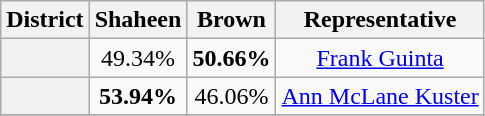<table class=wikitable>
<tr>
<th>District</th>
<th>Shaheen</th>
<th>Brown</th>
<th>Representative</th>
</tr>
<tr align=center>
<th></th>
<td>49.34%</td>
<td><strong>50.66%</strong></td>
<td><a href='#'>Frank Guinta</a></td>
</tr>
<tr align=center>
<th></th>
<td><strong>53.94%</strong></td>
<td>46.06%</td>
<td><a href='#'>Ann McLane Kuster</a></td>
</tr>
<tr align=center>
</tr>
</table>
